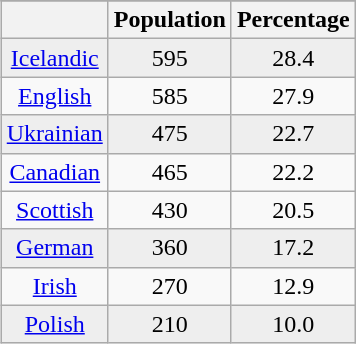<table class="wikitable" style="float:right; margin-left:1em; text-align:center">
<tr style="background:#8899aa;">
</tr>
<tr>
<th></th>
<th>Population</th>
<th>Percentage</th>
</tr>
<tr style="background:#eee;">
<td><a href='#'>Icelandic</a></td>
<td>595</td>
<td>28.4</td>
</tr>
<tr>
<td><a href='#'>English</a></td>
<td>585</td>
<td>27.9</td>
</tr>
<tr style="background:#eee;">
<td><a href='#'>Ukrainian</a></td>
<td>475</td>
<td>22.7</td>
</tr>
<tr>
<td><a href='#'>Canadian</a></td>
<td>465</td>
<td>22.2</td>
</tr>
<tr>
<td><a href='#'>Scottish</a></td>
<td>430</td>
<td>20.5</td>
</tr>
<tr style="background:#eee;">
<td><a href='#'>German</a></td>
<td>360</td>
<td>17.2</td>
</tr>
<tr>
<td><a href='#'>Irish</a></td>
<td>270</td>
<td>12.9</td>
</tr>
<tr style="background:#eee;">
<td><a href='#'>Polish</a></td>
<td>210</td>
<td>10.0</td>
</tr>
</table>
